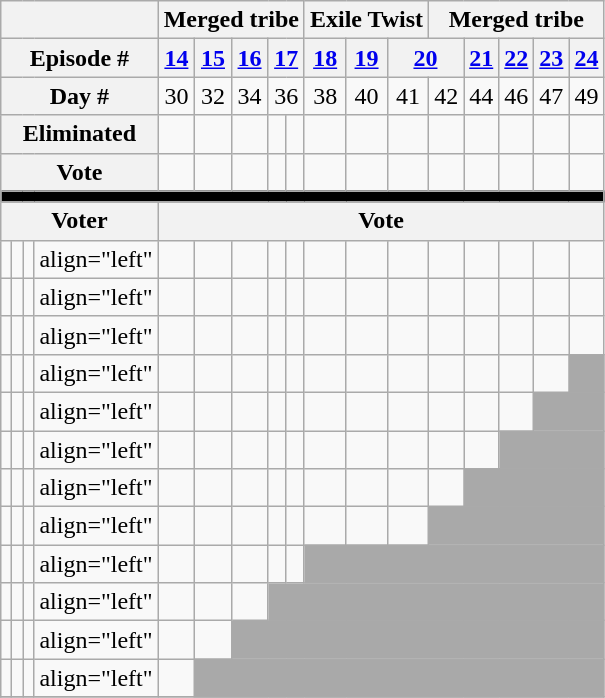<table class="wikitable nowrap" style="text-align:center;">
<tr>
<th colspan="4"></th>
<th colspan="5">Merged tribe</th>
<th colspan="3">Exile Twist</th>
<th colspan="5">Merged tribe</th>
</tr>
<tr>
<th colspan="4">Episode #</th>
<th><a href='#'>14</a></th>
<th><a href='#'>15</a></th>
<th><a href='#'>16</a></th>
<th colspan="2"><a href='#'>17</a></th>
<th><a href='#'>18</a></th>
<th><a href='#'>19</a></th>
<th colspan=2><a href='#'>20</a></th>
<th><a href='#'>21</a></th>
<th><a href='#'>22</a></th>
<th><a href='#'>23</a></th>
<th><a href='#'>24</a></th>
</tr>
<tr>
<th colspan="4">Day #</th>
<td>30</td>
<td>32</td>
<td>34</td>
<td colspan=2>36</td>
<td>38</td>
<td>40</td>
<td>41</td>
<td>42</td>
<td>44</td>
<td>46</td>
<td>47</td>
<td>49</td>
</tr>
<tr>
<th colspan="4">Eliminated</th>
<td></td>
<td></td>
<td></td>
<td></td>
<td></td>
<td></td>
<td></td>
<td></td>
<td></td>
<td></td>
<td></td>
<td></td>
<td></td>
</tr>
<tr>
<th colspan="4">Vote</th>
<td></td>
<td></td>
<td></td>
<td></td>
<td></td>
<td></td>
<td></td>
<td></td>
<td></td>
<td></td>
<td></td>
<td></td>
<td></td>
</tr>
<tr>
<td colspan="19" bgcolor="black"></td>
</tr>
<tr>
<th colspan="4">Voter</th>
<th colspan="15" align="center">Vote</th>
</tr>
<tr>
<td></td>
<td></td>
<td></td>
<td>align="left" </td>
<td></td>
<td></td>
<td></td>
<td></td>
<td></td>
<td></td>
<td></td>
<td></td>
<td></td>
<td></td>
<td></td>
<td></td>
<td></td>
</tr>
<tr>
<td></td>
<td></td>
<td></td>
<td>align="left" </td>
<td></td>
<td></td>
<td></td>
<td></td>
<td></td>
<td></td>
<td></td>
<td></td>
<td></td>
<td></td>
<td></td>
<td></td>
<td></td>
</tr>
<tr>
<td></td>
<td></td>
<td></td>
<td>align="left" </td>
<td></td>
<td></td>
<td></td>
<td></td>
<td></td>
<td></td>
<td></td>
<td></td>
<td></td>
<td></td>
<td></td>
<td></td>
<td></td>
</tr>
<tr>
<td></td>
<td></td>
<td></td>
<td>align="left" </td>
<td></td>
<td></td>
<td></td>
<td></td>
<td></td>
<td></td>
<td></td>
<td></td>
<td></td>
<td></td>
<td></td>
<td></td>
<td colspan="3" style="background:darkgrey;"></td>
</tr>
<tr>
<td></td>
<td></td>
<td></td>
<td>align="left" </td>
<td></td>
<td></td>
<td></td>
<td></td>
<td></td>
<td></td>
<td></td>
<td></td>
<td></td>
<td></td>
<td></td>
<td colspan="3" style="background:darkgrey;"></td>
</tr>
<tr>
<td></td>
<td></td>
<td></td>
<td>align="left" </td>
<td></td>
<td></td>
<td></td>
<td></td>
<td></td>
<td></td>
<td></td>
<td></td>
<td></td>
<td></td>
<td colspan="3" style="background:darkgrey;"></td>
</tr>
<tr>
<td></td>
<td></td>
<td></td>
<td>align="left" </td>
<td></td>
<td></td>
<td></td>
<td></td>
<td></td>
<td></td>
<td></td>
<td></td>
<td></td>
<td colspan="4" style="background:darkgrey;"></td>
</tr>
<tr>
<td></td>
<td></td>
<td></td>
<td>align="left" </td>
<td></td>
<td></td>
<td></td>
<td></td>
<td></td>
<td></td>
<td></td>
<td></td>
<td colspan="5" style="background:darkgrey;"></td>
</tr>
<tr>
<td></td>
<td></td>
<td></td>
<td>align="left" </td>
<td></td>
<td></td>
<td></td>
<td></td>
<td></td>
<td colspan="8" style="background:darkgrey;"></td>
</tr>
<tr>
<td></td>
<td></td>
<td></td>
<td>align="left" </td>
<td></td>
<td></td>
<td></td>
<td colspan="10" style="background:darkgrey;"></td>
</tr>
<tr>
<td></td>
<td></td>
<td></td>
<td>align="left" </td>
<td></td>
<td></td>
<td colspan="11" style="background:darkgrey;"></td>
</tr>
<tr>
<td></td>
<td></td>
<td></td>
<td>align="left" </td>
<td></td>
<td colspan="12" style="background:darkgrey;"></td>
</tr>
<tr>
</tr>
</table>
